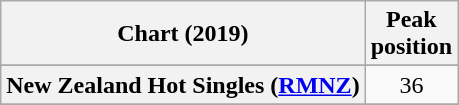<table class="wikitable plainrowheaders" style="text-align:center">
<tr>
<th scope="col">Chart (2019)</th>
<th scope="col">Peak<br>position</th>
</tr>
<tr>
</tr>
<tr>
<th scope="row">New Zealand Hot Singles (<a href='#'>RMNZ</a>)</th>
<td>36</td>
</tr>
<tr>
</tr>
<tr>
</tr>
<tr>
</tr>
</table>
